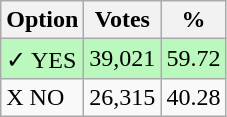<table class="wikitable">
<tr>
<th>Option</th>
<th>Votes</th>
<th>%</th>
</tr>
<tr>
<td style=background:#bbf8be>✓ YES</td>
<td style=background:#bbf8be>39,021</td>
<td style=background:#bbf8be>59.72</td>
</tr>
<tr>
<td>X NO</td>
<td>26,315</td>
<td>40.28</td>
</tr>
</table>
